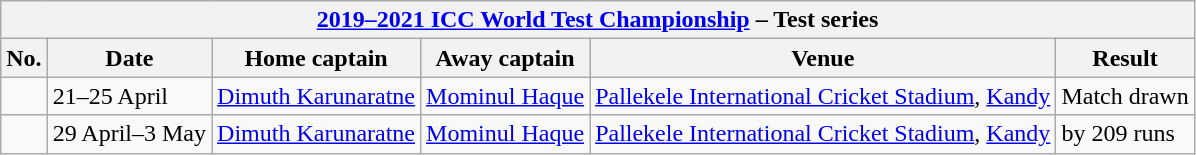<table class="wikitable">
<tr>
<th colspan="9"><a href='#'>2019–2021 ICC World Test Championship</a> – Test series</th>
</tr>
<tr>
<th>No.</th>
<th>Date</th>
<th>Home captain</th>
<th>Away captain</th>
<th>Venue</th>
<th>Result</th>
</tr>
<tr>
<td></td>
<td>21–25 April</td>
<td><a href='#'>Dimuth Karunaratne</a></td>
<td><a href='#'>Mominul Haque</a></td>
<td><a href='#'>Pallekele International Cricket Stadium</a>, <a href='#'>Kandy</a></td>
<td>Match drawn</td>
</tr>
<tr>
<td></td>
<td>29 April–3 May</td>
<td><a href='#'>Dimuth Karunaratne</a></td>
<td><a href='#'>Mominul Haque</a></td>
<td><a href='#'>Pallekele International Cricket Stadium</a>, <a href='#'>Kandy</a></td>
<td> by 209 runs</td>
</tr>
</table>
